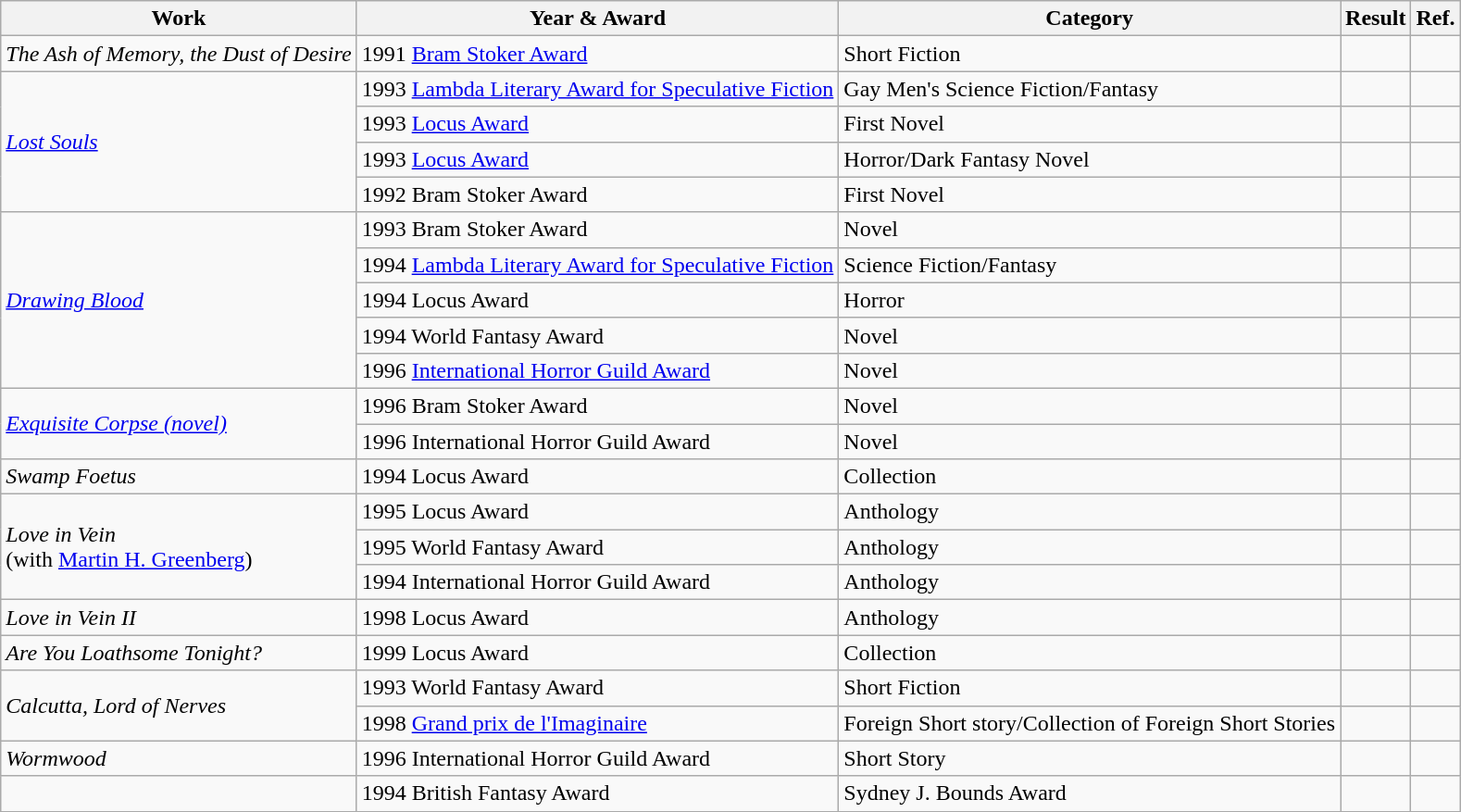<table class="wikitable">
<tr>
<th>Work</th>
<th>Year & Award</th>
<th>Category</th>
<th>Result</th>
<th>Ref.</th>
</tr>
<tr>
<td rowspan="1"><em>The Ash of Memory, the Dust of Desire</em></td>
<td>1991 <a href='#'>Bram Stoker Award</a></td>
<td>Short Fiction</td>
<td></td>
<td></td>
</tr>
<tr>
<td rowspan="4"><em><a href='#'>Lost Souls</a></em></td>
<td>1993 <a href='#'>Lambda Literary Award for Speculative Fiction</a></td>
<td>Gay Men's Science Fiction/Fantasy</td>
<td></td>
<td></td>
</tr>
<tr>
<td>1993 <a href='#'>Locus Award</a></td>
<td>First Novel</td>
<td></td>
<td></td>
</tr>
<tr>
<td>1993 <a href='#'>Locus Award</a></td>
<td>Horror/Dark Fantasy Novel</td>
<td></td>
<td></td>
</tr>
<tr>
<td>1992 Bram Stoker Award</td>
<td>First Novel</td>
<td></td>
<td></td>
</tr>
<tr>
<td rowspan="5"><em><a href='#'>Drawing Blood</a></em></td>
<td>1993 Bram Stoker Award</td>
<td>Novel</td>
<td></td>
<td></td>
</tr>
<tr>
<td>1994 <a href='#'>Lambda Literary Award for Speculative Fiction</a></td>
<td>Science Fiction/Fantasy</td>
<td></td>
<td></td>
</tr>
<tr>
<td>1994 Locus Award</td>
<td>Horror</td>
<td></td>
<td></td>
</tr>
<tr>
<td>1994 World Fantasy Award</td>
<td>Novel</td>
<td></td>
<td></td>
</tr>
<tr>
<td>1996 <a href='#'>International Horror Guild Award</a></td>
<td>Novel</td>
<td></td>
<td></td>
</tr>
<tr>
<td rowspan="2"><em><a href='#'>Exquisite Corpse (novel)</a></em></td>
<td>1996 Bram Stoker Award</td>
<td>Novel</td>
<td></td>
<td></td>
</tr>
<tr>
<td>1996 International Horror Guild Award</td>
<td>Novel</td>
<td></td>
<td></td>
</tr>
<tr>
<td rowspan="1"><em>Swamp Foetus</em></td>
<td>1994 Locus Award</td>
<td>Collection</td>
<td></td>
<td></td>
</tr>
<tr>
<td rowspan="3"><em>Love in Vein</em><br>(with <a href='#'>Martin H. Greenberg</a>)</td>
<td>1995 Locus Award</td>
<td>Anthology</td>
<td></td>
<td></td>
</tr>
<tr>
<td>1995 World Fantasy Award</td>
<td>Anthology</td>
<td></td>
<td></td>
</tr>
<tr>
<td>1994 International Horror Guild Award</td>
<td>Anthology</td>
<td></td>
<td></td>
</tr>
<tr>
<td rowspan="1"><em>Love in Vein II</em></td>
<td>1998 Locus Award</td>
<td>Anthology</td>
<td></td>
<td></td>
</tr>
<tr>
<td rowspan="1"><em>Are You Loathsome Tonight?</em></td>
<td>1999 Locus Award</td>
<td>Collection</td>
<td></td>
<td></td>
</tr>
<tr>
<td rowspan="2"><em>Calcutta, Lord of Nerves</em></td>
<td>1993 World Fantasy Award</td>
<td>Short Fiction</td>
<td></td>
<td></td>
</tr>
<tr>
<td>1998 <a href='#'>Grand prix de l'Imaginaire</a></td>
<td>Foreign Short story/Collection of Foreign Short Stories</td>
<td></td>
<td></td>
</tr>
<tr>
<td rowspan="1"><em>Wormwood</em></td>
<td>1996 International Horror Guild Award</td>
<td>Short Story</td>
<td></td>
<td></td>
</tr>
<tr>
<td rowspan="1"></td>
<td>1994 British Fantasy Award</td>
<td>Sydney J. Bounds Award</td>
<td></td>
<td></td>
</tr>
<tr>
</tr>
</table>
